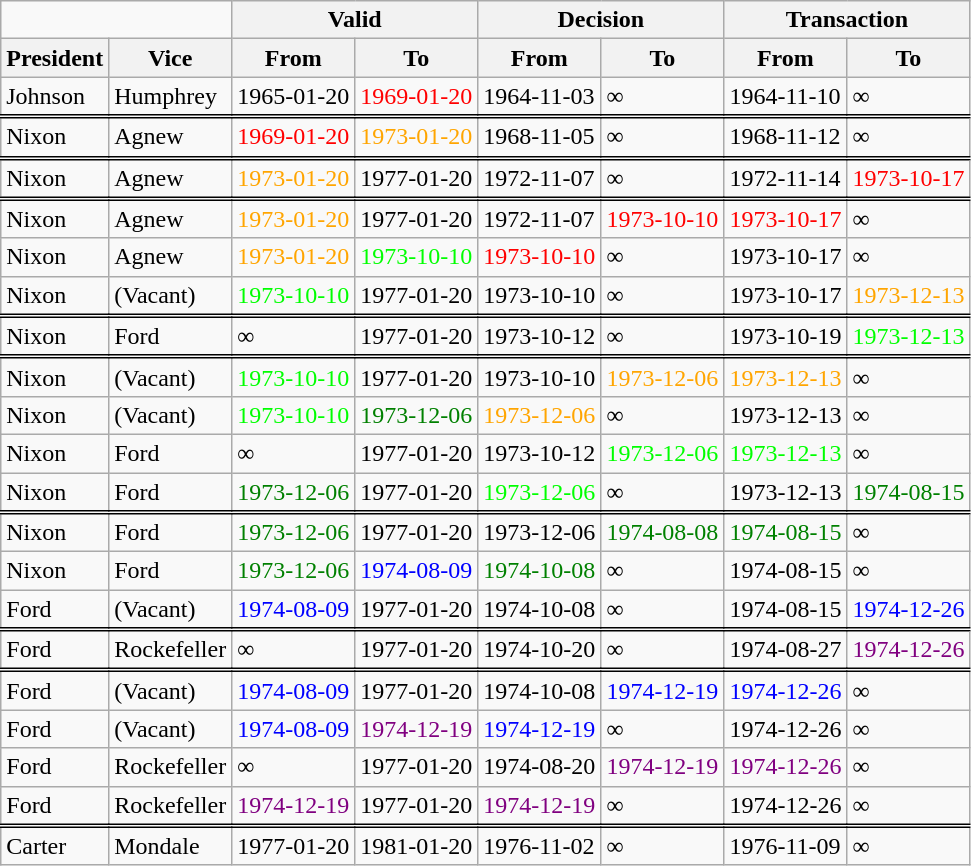<table class="wikitable">
<tr>
<td colspan="2"></td>
<th colspan="2">Valid</th>
<th colspan="2">Decision</th>
<th colspan="2">Transaction</th>
</tr>
<tr>
<th>President</th>
<th>Vice</th>
<th>From</th>
<th>To</th>
<th>From</th>
<th>To</th>
<th>From</th>
<th>To</th>
</tr>
<tr style="border-bottom:double">
<td>Johnson</td>
<td>Humphrey</td>
<td>1965-01-20</td>
<td style="color:red">1969-01-20</td>
<td>1964-11-03</td>
<td>∞</td>
<td>1964-11-10</td>
<td>∞</td>
</tr>
<tr style="border-bottom:double">
<td>Nixon</td>
<td>Agnew</td>
<td style="color:red">1969-01-20</td>
<td style="color:orange">1973-01-20</td>
<td>1968-11-05</td>
<td>∞</td>
<td>1968-11-12</td>
<td>∞</td>
</tr>
<tr style="border-bottom:double">
<td>Nixon</td>
<td>Agnew</td>
<td style="color:orange">1973-01-20</td>
<td>1977-01-20</td>
<td>1972-11-07</td>
<td>∞</td>
<td>1972-11-14</td>
<td style="color:red">1973-10-17</td>
</tr>
<tr>
<td>Nixon</td>
<td>Agnew</td>
<td style="color:orange">1973-01-20</td>
<td>1977-01-20</td>
<td>1972-11-07</td>
<td style="color:red">1973-10-10</td>
<td style="color:red">1973-10-17</td>
<td>∞</td>
</tr>
<tr>
<td>Nixon</td>
<td>Agnew</td>
<td style="color:orange">1973-01-20</td>
<td style="color:lime">1973-10-10</td>
<td style="color:red">1973-10-10</td>
<td>∞</td>
<td>1973-10-17</td>
<td>∞</td>
</tr>
<tr style="border-bottom:double">
<td>Nixon</td>
<td>(Vacant)</td>
<td style="color:lime">1973-10-10</td>
<td>1977-01-20</td>
<td>1973-10-10</td>
<td>∞</td>
<td>1973-10-17</td>
<td style="color:orange">1973-12-13</td>
</tr>
<tr style="border-bottom:double">
<td>Nixon</td>
<td>Ford</td>
<td>∞</td>
<td>1977-01-20</td>
<td>1973-10-12</td>
<td>∞</td>
<td>1973-10-19</td>
<td style="color:lime">1973-12-13</td>
</tr>
<tr>
<td>Nixon</td>
<td>(Vacant)</td>
<td style="color:lime">1973-10-10</td>
<td>1977-01-20</td>
<td>1973-10-10</td>
<td style="color:orange">1973-12-06</td>
<td style="color:orange">1973-12-13</td>
<td>∞</td>
</tr>
<tr>
<td>Nixon</td>
<td>(Vacant)</td>
<td style="color:lime">1973-10-10</td>
<td style="color:green">1973-12-06</td>
<td style="color:orange">1973-12-06</td>
<td>∞</td>
<td>1973-12-13</td>
<td>∞</td>
</tr>
<tr>
<td>Nixon</td>
<td>Ford</td>
<td>∞</td>
<td>1977-01-20</td>
<td>1973-10-12</td>
<td style="color:lime">1973-12-06</td>
<td style="color:lime">1973-12-13</td>
<td>∞</td>
</tr>
<tr style="border-bottom:double">
<td>Nixon</td>
<td>Ford</td>
<td style="color:green">1973-12-06</td>
<td>1977-01-20</td>
<td style="color:lime">1973-12-06</td>
<td>∞</td>
<td>1973-12-13</td>
<td style="color:green">1974-08-15</td>
</tr>
<tr>
<td>Nixon</td>
<td>Ford</td>
<td style="color:green">1973-12-06</td>
<td>1977-01-20</td>
<td>1973-12-06</td>
<td style="color:green">1974-08-08</td>
<td style="color:green">1974-08-15</td>
<td>∞</td>
</tr>
<tr>
<td>Nixon</td>
<td>Ford</td>
<td style="color:green">1973-12-06</td>
<td style="color:blue">1974-08-09</td>
<td style="color:green">1974-10-08</td>
<td>∞</td>
<td>1974-08-15</td>
<td>∞</td>
</tr>
<tr style="border-bottom:double">
<td>Ford</td>
<td>(Vacant)</td>
<td style="color:blue">1974-08-09</td>
<td>1977-01-20</td>
<td>1974-10-08</td>
<td>∞</td>
<td>1974-08-15</td>
<td style="color:blue">1974-12-26</td>
</tr>
<tr style="border-bottom:double">
<td>Ford</td>
<td>Rockefeller</td>
<td>∞</td>
<td>1977-01-20</td>
<td>1974-10-20</td>
<td>∞</td>
<td>1974-08-27</td>
<td style="color:purple">1974-12-26</td>
</tr>
<tr>
<td>Ford</td>
<td>(Vacant)</td>
<td style="color:blue">1974-08-09</td>
<td>1977-01-20</td>
<td>1974-10-08</td>
<td style="color:blue">1974-12-19</td>
<td style="color:blue">1974-12-26</td>
<td>∞</td>
</tr>
<tr>
<td>Ford</td>
<td>(Vacant)</td>
<td style="color:blue">1974-08-09</td>
<td style="color:purple">1974-12-19</td>
<td style="color:blue">1974-12-19</td>
<td>∞</td>
<td>1974-12-26</td>
<td>∞</td>
</tr>
<tr>
<td>Ford</td>
<td>Rockefeller</td>
<td>∞</td>
<td>1977-01-20</td>
<td>1974-08-20</td>
<td style="color:purple">1974-12-19</td>
<td style="color:purple">1974-12-26</td>
<td>∞</td>
</tr>
<tr style="border-bottom:double">
<td>Ford</td>
<td>Rockefeller</td>
<td style="color:purple">1974-12-19</td>
<td>1977-01-20</td>
<td style="color:purple">1974-12-19</td>
<td>∞</td>
<td>1974-12-26</td>
<td>∞</td>
</tr>
<tr>
<td>Carter</td>
<td>Mondale</td>
<td>1977-01-20</td>
<td>1981-01-20</td>
<td>1976-11-02</td>
<td>∞</td>
<td>1976-11-09</td>
<td>∞</td>
</tr>
</table>
